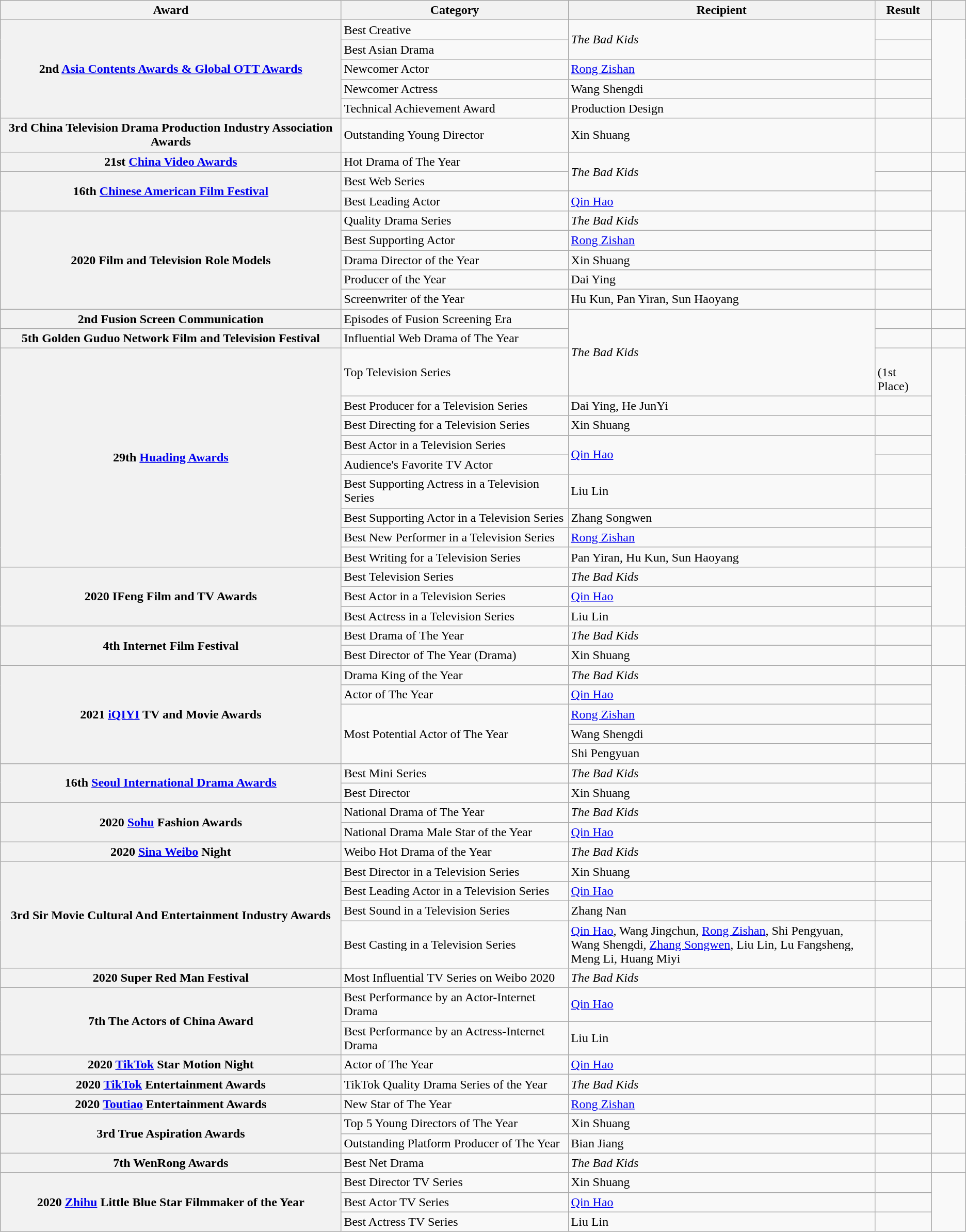<table class="wikitable plainrowheaders sortable">
<tr>
<th scope="col" style="width:30%;">Award</th>
<th scope="col" style="width:20%;">Category</th>
<th scope="col" style="width:27%;">Recipient</th>
<th scope="col" style="width:5%;">Result</th>
<th scope="col" style="width:3%;"class="unsortable"></th>
</tr>
<tr>
<th rowspan=5 scope="row">2nd <a href='#'>Asia Contents Awards & Global OTT Awards</a></th>
<td>Best Creative</td>
<td rowspan=2><em>The Bad Kids</em></td>
<td></td>
<td rowspan=5></td>
</tr>
<tr>
<td>Best Asian Drama</td>
<td></td>
</tr>
<tr>
<td>Newcomer Actor</td>
<td><a href='#'>Rong Zishan</a></td>
<td></td>
</tr>
<tr>
<td>Newcomer Actress</td>
<td>Wang Shengdi</td>
<td></td>
</tr>
<tr>
<td>Technical Achievement Award</td>
<td>Production Design</td>
<td></td>
</tr>
<tr>
<th scope="row">3rd China Television Drama Production Industry Association Awards</th>
<td>Outstanding Young Director</td>
<td>Xin Shuang</td>
<td></td>
<td></td>
</tr>
<tr>
<th scope="row">21st <a href='#'>China Video Awards</a></th>
<td>Hot Drama of The Year</td>
<td rowspan=2><em>The Bad Kids</em></td>
<td></td>
<td></td>
</tr>
<tr>
<th scope="row" rowspan=2>16th <a href='#'>Chinese American Film Festival</a></th>
<td>Best Web Series</td>
<td></td>
<td rowspan=2></td>
</tr>
<tr>
<td>Best Leading Actor</td>
<td><a href='#'>Qin Hao</a></td>
<td></td>
</tr>
<tr>
<th scope="row" rowspan=5>2020 Film and Television Role Models</th>
<td>Quality Drama Series</td>
<td><em>The Bad Kids</em></td>
<td></td>
<td rowspan=5></td>
</tr>
<tr>
<td>Best Supporting Actor</td>
<td><a href='#'>Rong Zishan</a></td>
<td></td>
</tr>
<tr>
<td>Drama Director of the Year</td>
<td>Xin Shuang</td>
<td></td>
</tr>
<tr>
<td>Producer of the Year</td>
<td>Dai Ying</td>
<td></td>
</tr>
<tr>
<td>Screenwriter of the Year</td>
<td>Hu Kun, Pan Yiran, Sun Haoyang</td>
<td></td>
</tr>
<tr>
<th scope="row">2nd Fusion Screen Communication</th>
<td>Episodes of Fusion Screening Era</td>
<td rowspan=3><em>The Bad Kids</em></td>
<td></td>
<td></td>
</tr>
<tr>
<th scope="row">5th Golden Guduo Network Film and Television Festival</th>
<td>Influential Web Drama of The Year</td>
<td></td>
<td></td>
</tr>
<tr>
<th scope="row" rowspan=9>29th <a href='#'>Huading Awards</a></th>
<td>Top Television Series</td>
<td><br>(1st Place)</td>
<td rowspan=9></td>
</tr>
<tr>
<td>Best Producer for a Television Series</td>
<td>Dai Ying, He JunYi</td>
<td></td>
</tr>
<tr>
<td>Best Directing for a Television Series</td>
<td>Xin Shuang</td>
<td></td>
</tr>
<tr>
<td>Best Actor in a Television Series</td>
<td rowspan=2><a href='#'>Qin Hao</a></td>
<td></td>
</tr>
<tr>
<td>Audience's Favorite TV Actor</td>
<td></td>
</tr>
<tr>
<td>Best Supporting Actress in a Television Series</td>
<td>Liu Lin</td>
<td></td>
</tr>
<tr>
<td>Best Supporting Actor in a Television Series</td>
<td>Zhang Songwen</td>
<td></td>
</tr>
<tr>
<td>Best New Performer in a Television Series</td>
<td><a href='#'>Rong Zishan</a></td>
<td></td>
</tr>
<tr>
<td>Best Writing for a Television Series</td>
<td>Pan Yiran, Hu Kun, Sun Haoyang</td>
<td></td>
</tr>
<tr>
<th scope="row" rowspan=3>2020 IFeng Film and TV Awards</th>
<td>Best Television Series</td>
<td><em>The Bad Kids</em></td>
<td></td>
<td rowspan=3></td>
</tr>
<tr>
<td>Best Actor in a Television Series</td>
<td><a href='#'>Qin Hao</a></td>
<td></td>
</tr>
<tr>
<td>Best Actress in a Television Series</td>
<td>Liu Lin</td>
<td></td>
</tr>
<tr>
<th scope="row" rowspan=2>4th Internet Film Festival</th>
<td>Best Drama of The Year</td>
<td><em>The Bad Kids</em></td>
<td></td>
<td rowspan=2></td>
</tr>
<tr>
<td>Best Director of The Year (Drama)</td>
<td>Xin Shuang</td>
<td></td>
</tr>
<tr>
<th scope="row" rowspan=5>2021 <a href='#'>iQIYI</a> TV and Movie Awards</th>
<td>Drama King of the Year</td>
<td><em>The Bad Kids</em></td>
<td></td>
<td rowspan=5></td>
</tr>
<tr>
<td>Actor of The Year</td>
<td><a href='#'>Qin Hao</a></td>
<td></td>
</tr>
<tr>
<td rowspan=3>Most Potential Actor of The Year</td>
<td><a href='#'>Rong Zishan</a></td>
<td></td>
</tr>
<tr>
<td>Wang Shengdi</td>
<td></td>
</tr>
<tr>
<td>Shi Pengyuan</td>
<td></td>
</tr>
<tr>
<th scope="row" rowspan=2>16th <a href='#'>Seoul International Drama Awards</a></th>
<td>Best Mini Series</td>
<td><em>The Bad Kids</em></td>
<td></td>
<td rowspan=2></td>
</tr>
<tr>
<td>Best Director</td>
<td>Xin Shuang</td>
<td></td>
</tr>
<tr>
<th scope="row" rowspan=2>2020 <a href='#'>Sohu</a> Fashion Awards</th>
<td>National Drama of The Year</td>
<td><em>The Bad Kids</em></td>
<td></td>
<td rowspan=2></td>
</tr>
<tr>
<td>National Drama Male Star of the Year</td>
<td><a href='#'>Qin Hao</a></td>
<td></td>
</tr>
<tr>
<th scope="row">2020 <a href='#'>Sina Weibo</a> Night</th>
<td>Weibo Hot Drama of the Year</td>
<td><em>The Bad Kids</em></td>
<td></td>
<td></td>
</tr>
<tr>
<th scope="row" rowspan=4>3rd Sir Movie Cultural And Entertainment Industry Awards</th>
<td>Best Director in a Television Series</td>
<td>Xin Shuang</td>
<td></td>
<td rowspan=4></td>
</tr>
<tr>
<td>Best Leading Actor in a Television Series</td>
<td><a href='#'>Qin Hao</a></td>
<td></td>
</tr>
<tr>
<td>Best Sound in a Television Series</td>
<td>Zhang Nan</td>
<td></td>
</tr>
<tr>
<td>Best Casting in a Television Series</td>
<td><a href='#'>Qin Hao</a>, Wang Jingchun, <a href='#'>Rong Zishan</a>, Shi Pengyuan, Wang Shengdi, <a href='#'>Zhang Songwen</a>, Liu Lin, Lu Fangsheng, Meng Li, Huang Miyi</td>
<td></td>
</tr>
<tr>
<th scope="row">2020 Super Red Man Festival</th>
<td>Most Influential TV Series on Weibo 2020</td>
<td><em>The Bad Kids</em></td>
<td></td>
<td></td>
</tr>
<tr>
<th scope="row" rowspan=2>7th The Actors of China Award</th>
<td>Best Performance by an Actor-Internet Drama</td>
<td><a href='#'>Qin Hao</a></td>
<td></td>
<td rowspan=2></td>
</tr>
<tr>
<td>Best Performance by an Actress-Internet Drama</td>
<td>Liu Lin</td>
<td></td>
</tr>
<tr>
<th scope="row">2020 <a href='#'>TikTok</a> Star Motion Night</th>
<td>Actor of The Year</td>
<td><a href='#'>Qin Hao</a></td>
<td></td>
<td></td>
</tr>
<tr>
<th scope="row">2020 <a href='#'>TikTok</a> Entertainment Awards</th>
<td>TikTok Quality Drama Series of the Year</td>
<td><em>The Bad Kids</em></td>
<td></td>
<td></td>
</tr>
<tr>
<th scope="row">2020 <a href='#'>Toutiao</a> Entertainment Awards</th>
<td>New Star of The Year</td>
<td><a href='#'>Rong Zishan</a></td>
<td></td>
<td></td>
</tr>
<tr>
<th scope="row" rowspan=2>3rd True Aspiration Awards</th>
<td>Top 5 Young Directors of The Year</td>
<td>Xin Shuang</td>
<td></td>
<td rowspan=2></td>
</tr>
<tr>
<td>Outstanding Platform Producer of The Year</td>
<td>Bian Jiang</td>
<td></td>
</tr>
<tr>
<th scope="row">7th WenRong Awards</th>
<td>Best Net Drama</td>
<td><em>The Bad Kids</em></td>
<td></td>
<td></td>
</tr>
<tr>
<th scope="row" rowspan=3>2020 <a href='#'>Zhihu</a> Little Blue Star Filmmaker of the Year</th>
<td>Best Director TV Series</td>
<td>Xin Shuang</td>
<td></td>
<td rowspan=3></td>
</tr>
<tr>
<td>Best Actor TV Series</td>
<td><a href='#'>Qin Hao</a></td>
<td></td>
</tr>
<tr>
<td>Best Actress TV Series</td>
<td>Liu Lin</td>
<td></td>
</tr>
</table>
